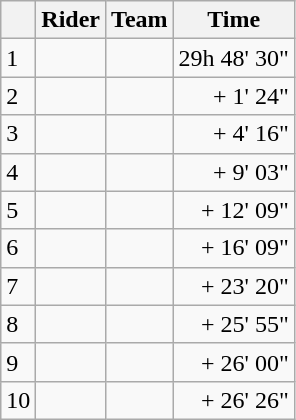<table class="wikitable">
<tr>
<th></th>
<th>Rider</th>
<th>Team</th>
<th>Time</th>
</tr>
<tr>
<td>1</td>
<td> </td>
<td></td>
<td align="right">29h 48' 30"</td>
</tr>
<tr>
<td>2</td>
<td></td>
<td></td>
<td align="right">+ 1' 24"</td>
</tr>
<tr>
<td>3</td>
<td></td>
<td></td>
<td align="right">+ 4' 16"</td>
</tr>
<tr>
<td>4</td>
<td></td>
<td></td>
<td align="right">+ 9' 03"</td>
</tr>
<tr>
<td>5</td>
<td></td>
<td></td>
<td align="right">+ 12' 09"</td>
</tr>
<tr>
<td>6</td>
<td></td>
<td></td>
<td align="right">+ 16' 09"</td>
</tr>
<tr>
<td>7</td>
<td></td>
<td></td>
<td align="right">+ 23' 20"</td>
</tr>
<tr>
<td>8</td>
<td></td>
<td></td>
<td align="right">+ 25' 55"</td>
</tr>
<tr>
<td>9</td>
<td></td>
<td></td>
<td align="right">+ 26' 00"</td>
</tr>
<tr>
<td>10</td>
<td></td>
<td></td>
<td align="right">+ 26' 26"</td>
</tr>
</table>
